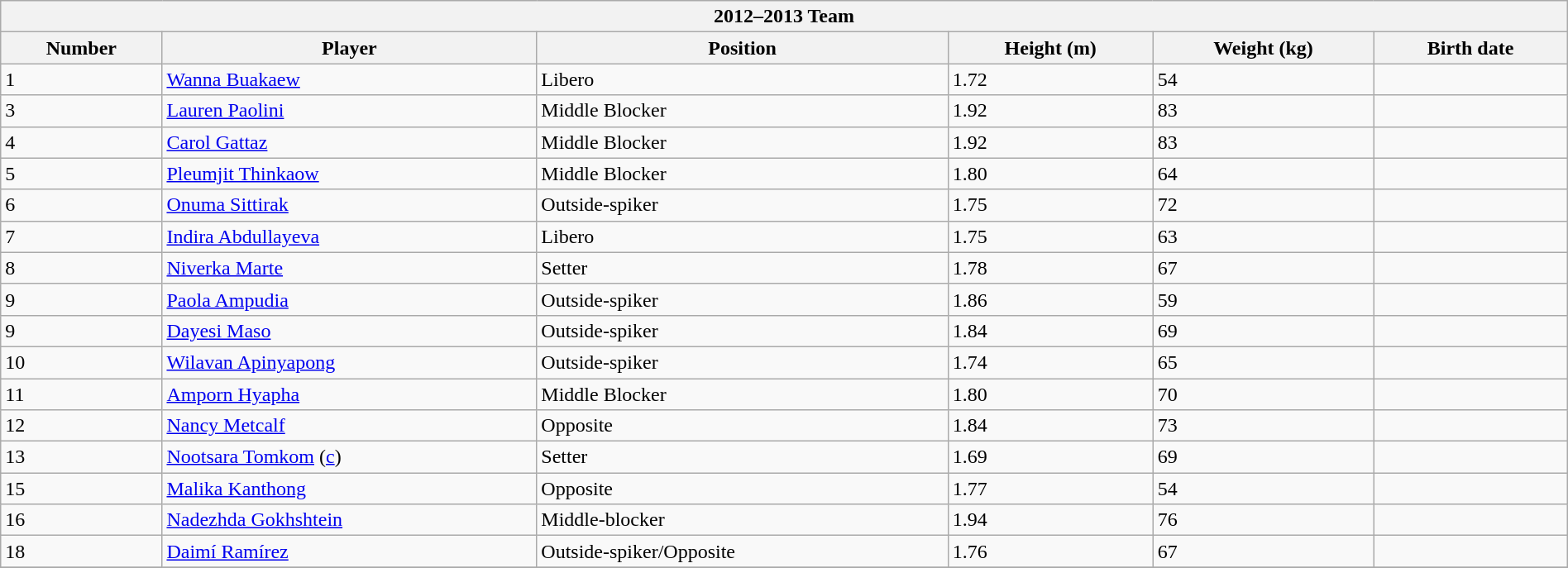<table class="wikitable collapsible collapsed" style="width:100%">
<tr>
<th colspan=6><strong>2012–2013 Team</strong></th>
</tr>
<tr>
<th>Number</th>
<th>Player</th>
<th>Position</th>
<th>Height (m)</th>
<th>Weight (kg)</th>
<th>Birth date</th>
</tr>
<tr>
<td>1</td>
<td> <a href='#'>Wanna Buakaew</a></td>
<td>Libero</td>
<td>1.72</td>
<td>54</td>
<td></td>
</tr>
<tr>
<td>3</td>
<td> <a href='#'>Lauren Paolini</a></td>
<td>Middle Blocker</td>
<td>1.92</td>
<td>83</td>
<td></td>
</tr>
<tr>
<td>4</td>
<td> <a href='#'>Carol Gattaz</a></td>
<td>Middle Blocker</td>
<td>1.92</td>
<td>83</td>
<td></td>
</tr>
<tr>
<td>5</td>
<td> <a href='#'>Pleumjit Thinkaow</a></td>
<td>Middle Blocker</td>
<td>1.80</td>
<td>64</td>
<td></td>
</tr>
<tr>
<td>6</td>
<td> <a href='#'>Onuma Sittirak</a></td>
<td>Outside-spiker</td>
<td>1.75</td>
<td>72</td>
<td></td>
</tr>
<tr>
<td>7</td>
<td> <a href='#'>Indira Abdullayeva</a></td>
<td>Libero</td>
<td>1.75</td>
<td>63</td>
<td></td>
</tr>
<tr>
<td>8</td>
<td> <a href='#'>Niverka Marte</a></td>
<td>Setter</td>
<td>1.78</td>
<td>67</td>
<td></td>
</tr>
<tr>
<td>9</td>
<td> <a href='#'>Paola Ampudia</a></td>
<td>Outside-spiker</td>
<td>1.86</td>
<td>59</td>
<td></td>
</tr>
<tr>
<td>9</td>
<td> <a href='#'>Dayesi Maso</a></td>
<td>Outside-spiker</td>
<td>1.84</td>
<td>69</td>
<td></td>
</tr>
<tr>
<td>10</td>
<td> <a href='#'>Wilavan Apinyapong</a></td>
<td>Outside-spiker</td>
<td>1.74</td>
<td>65</td>
<td></td>
</tr>
<tr>
<td>11</td>
<td> <a href='#'>Amporn Hyapha</a></td>
<td>Middle Blocker</td>
<td>1.80</td>
<td>70</td>
<td></td>
</tr>
<tr>
<td>12</td>
<td> <a href='#'>Nancy Metcalf</a></td>
<td>Opposite</td>
<td>1.84</td>
<td>73</td>
<td></td>
</tr>
<tr>
<td>13</td>
<td> <a href='#'>Nootsara Tomkom</a>   (<a href='#'>c</a>)</td>
<td>Setter</td>
<td>1.69</td>
<td>69</td>
<td></td>
</tr>
<tr>
<td>15</td>
<td> <a href='#'>Malika Kanthong</a></td>
<td>Opposite</td>
<td>1.77</td>
<td>54</td>
<td></td>
</tr>
<tr>
<td>16</td>
<td> <a href='#'>Nadezhda Gokhshtein</a>  </td>
<td>Middle-blocker</td>
<td>1.94</td>
<td>76</td>
<td></td>
</tr>
<tr>
<td>18</td>
<td> <a href='#'>Daimí Ramírez</a>  </td>
<td>Outside-spiker/Opposite</td>
<td>1.76</td>
<td>67</td>
<td></td>
</tr>
<tr>
</tr>
</table>
